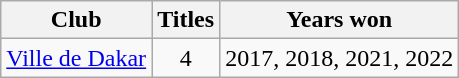<table class="wikitable">
<tr>
<th>Club</th>
<th>Titles</th>
<th>Years won</th>
</tr>
<tr>
<td><a href='#'>Ville de Dakar</a></td>
<td align="center">4</td>
<td>2017, 2018, 2021, 2022</td>
</tr>
</table>
